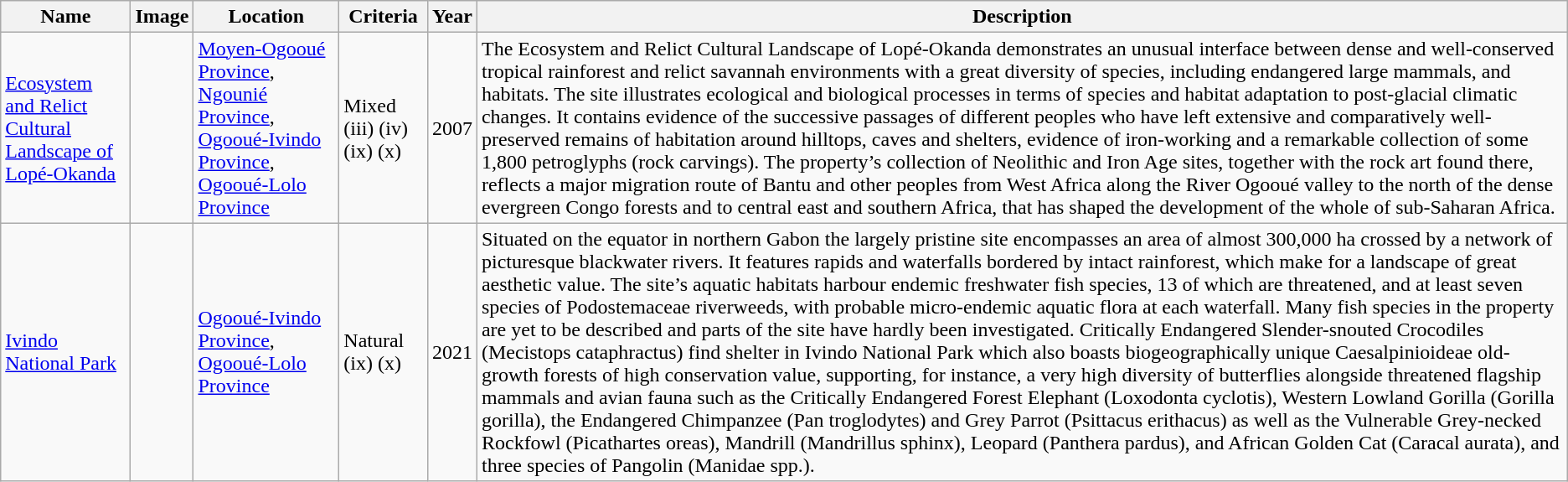<table class="wikitable sortable">
<tr>
<th>Name</th>
<th>Image</th>
<th>Location</th>
<th>Criteria</th>
<th>Year</th>
<th><strong>Description</strong></th>
</tr>
<tr>
<td><a href='#'>Ecosystem and Relict Cultural Landscape of Lopé-Okanda</a></td>
<td></td>
<td><a href='#'>Moyen-Ogooué Province</a>, <a href='#'>Ngounié Province</a>, <a href='#'>Ogooué-Ivindo Province</a>, <a href='#'>Ogooué-Lolo Province</a></td>
<td>Mixed (iii) (iv) (ix) (x)</td>
<td>2007</td>
<td>The Ecosystem and Relict Cultural Landscape of Lopé-Okanda demonstrates an unusual interface between dense and well-conserved tropical rainforest and relict savannah environments with a great diversity of species, including endangered large mammals, and habitats. The site illustrates ecological and biological processes in terms of species and habitat adaptation to post-glacial climatic changes. It contains evidence of the successive passages of different peoples who have left extensive and comparatively well-preserved remains of habitation around hilltops, caves and shelters, evidence of iron-working and a remarkable collection of some 1,800 petroglyphs (rock carvings). The property’s collection of Neolithic and Iron Age sites, together with the rock art found there, reflects a major migration route of Bantu and other peoples from West Africa along the River Ogooué valley to the north of the dense evergreen Congo forests and to central east and southern Africa, that has shaped the development of the whole of sub-Saharan Africa.</td>
</tr>
<tr>
<td><a href='#'>Ivindo National Park</a></td>
<td></td>
<td><a href='#'>Ogooué-Ivindo Province</a>, <a href='#'>Ogooué-Lolo Province</a></td>
<td>Natural (ix) (x)</td>
<td>2021</td>
<td>Situated on the equator in northern Gabon the largely pristine site encompasses an area of almost 300,000 ha crossed by a network of picturesque blackwater rivers. It features rapids and waterfalls bordered by intact rainforest, which make for a landscape of great aesthetic value. The site’s aquatic habitats harbour endemic freshwater fish species, 13 of which are threatened, and at least seven species of Podostemaceae riverweeds, with probable micro-endemic aquatic flora at each waterfall. Many fish species in the property are yet to be described and parts of the site have hardly been investigated. Critically Endangered Slender-snouted Crocodiles (Mecistops cataphractus) find shelter in Ivindo National Park which also boasts biogeographically unique Caesalpinioideae old-growth forests of high conservation value, supporting, for instance, a very high diversity of butterflies alongside threatened flagship mammals and avian fauna such as the Critically Endangered Forest Elephant (Loxodonta cyclotis), Western Lowland Gorilla (Gorilla gorilla), the Endangered Chimpanzee (Pan troglodytes) and Grey Parrot (Psittacus erithacus) as well as the Vulnerable Grey-necked Rockfowl (Picathartes oreas), Mandrill (Mandrillus sphinx), Leopard (Panthera pardus), and African Golden Cat (Caracal aurata), and three species of Pangolin (Manidae spp.).</td>
</tr>
</table>
